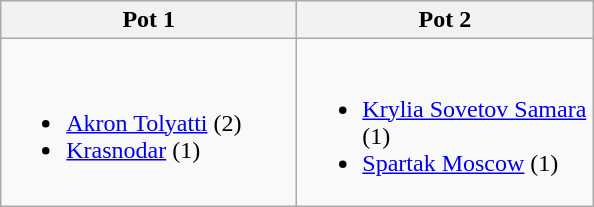<table class="wikitable">
<tr>
<th width="190">Pot 1</th>
<th width="190">Pot 2</th>
</tr>
<tr>
<td><br><ul><li><a href='#'>Akron Tolyatti</a> (2)</li><li><a href='#'>Krasnodar</a> (1)</li></ul></td>
<td><br><ul><li><a href='#'>Krylia Sovetov Samara</a> (1)</li><li><a href='#'>Spartak Moscow</a> (1)</li></ul></td>
</tr>
</table>
